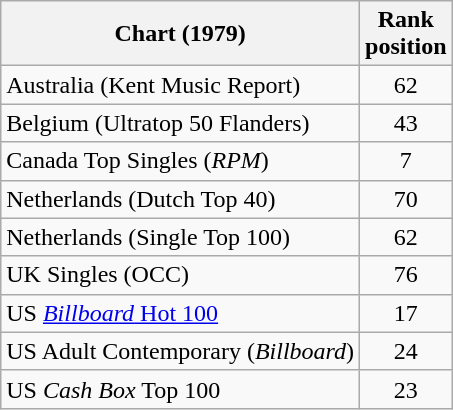<table class="wikitable sortable">
<tr>
<th align="left">Chart (1979)</th>
<th style="text-align:center;">Rank<br>position</th>
</tr>
<tr>
<td>Australia (Kent Music Report)</td>
<td style="text-align:center;">62</td>
</tr>
<tr>
<td>Belgium (Ultratop 50 Flanders)</td>
<td style="text-align:center;">43</td>
</tr>
<tr>
<td>Canada Top Singles (<em>RPM</em>)</td>
<td style="text-align:center;">7</td>
</tr>
<tr>
<td>Netherlands (Dutch Top 40)</td>
<td style="text-align:center;">70</td>
</tr>
<tr>
<td>Netherlands (Single Top 100)</td>
<td style="text-align:center;">62</td>
</tr>
<tr>
<td>UK Singles (OCC)</td>
<td style="text-align:center;">76</td>
</tr>
<tr>
<td>US <a href='#'><em>Billboard</em> Hot 100</a></td>
<td style="text-align:center;">17</td>
</tr>
<tr>
<td>US Adult Contemporary (<em>Billboard</em>)</td>
<td style="text-align:center;">24</td>
</tr>
<tr>
<td>US <em>Cash Box</em> Top 100</td>
<td style="text-align:center;">23</td>
</tr>
</table>
